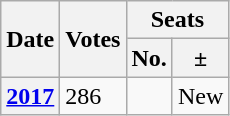<table class="wikitable">
<tr>
<th rowspan="2">Date</th>
<th rowspan="2">Votes</th>
<th colspan="2">Seats</th>
</tr>
<tr>
<th>No.</th>
<th>±</th>
</tr>
<tr>
<th><a href='#'>2017</a></th>
<td>286</td>
<td></td>
<td>New</td>
</tr>
</table>
